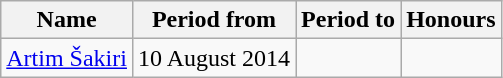<table class="wikitable">
<tr>
<th>Name</th>
<th>Period from</th>
<th>Period to</th>
<th>Honours</th>
</tr>
<tr>
<td> <a href='#'>Artim Šakiri</a></td>
<td>10 August 2014</td>
<td></td>
<td></td>
</tr>
</table>
